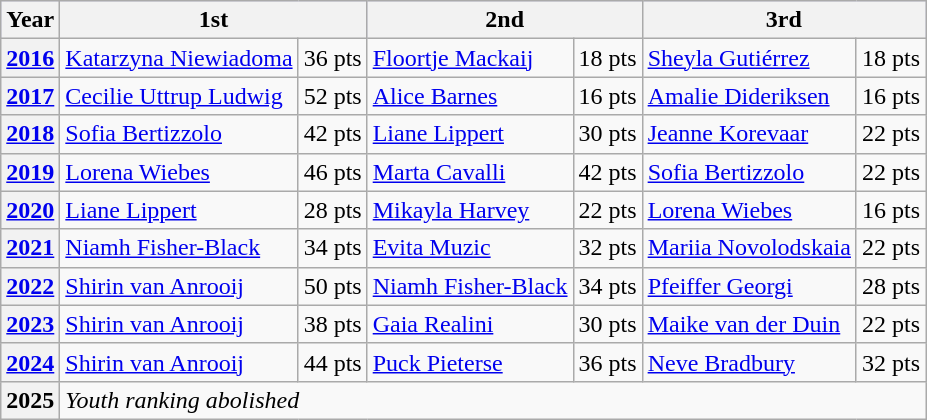<table class="wikitable">
<tr style="background:#ccf;">
<th>Year</th>
<th colspan=2>1st</th>
<th colspan=2>2nd</th>
<th colspan=2>3rd</th>
</tr>
<tr>
<th><a href='#'>2016</a></th>
<td align=left> <a href='#'>Katarzyna Niewiadoma</a> <br> </td>
<td>36 pts</td>
<td align=left> <a href='#'>Floortje Mackaij</a> <br> </td>
<td>18 pts</td>
<td align=left> <a href='#'>Sheyla Gutiérrez</a> <br> </td>
<td>18 pts</td>
</tr>
<tr>
<th><a href='#'>2017</a></th>
<td align=left> <a href='#'>Cecilie Uttrup Ludwig</a> <br> </td>
<td>52 pts</td>
<td align=left> <a href='#'>Alice Barnes</a> <br> </td>
<td>16 pts</td>
<td align=left> <a href='#'>Amalie Dideriksen</a> <br> </td>
<td>16 pts</td>
</tr>
<tr>
<th><a href='#'>2018</a></th>
<td align=left> <a href='#'>Sofia Bertizzolo</a><br> </td>
<td>42 pts</td>
<td align=left> <a href='#'>Liane Lippert</a> <br>  </td>
<td>30 pts</td>
<td align=left> <a href='#'>Jeanne Korevaar</a> <br> </td>
<td>22 pts</td>
</tr>
<tr>
<th><a href='#'>2019</a></th>
<td align=left> <a href='#'>Lorena Wiebes</a> <br> </td>
<td>46 pts</td>
<td align=left> <a href='#'>Marta Cavalli</a> <br> </td>
<td>42 pts</td>
<td align=left> <a href='#'>Sofia Bertizzolo</a> <br> </td>
<td>22 pts</td>
</tr>
<tr>
<th><a href='#'>2020</a></th>
<td align=left> <a href='#'>Liane Lippert</a> <br> </td>
<td>28 pts</td>
<td align=left> <a href='#'>Mikayla Harvey</a> <br> </td>
<td>22 pts</td>
<td align=left> <a href='#'>Lorena Wiebes</a> <br> </td>
<td>16 pts</td>
</tr>
<tr>
<th><a href='#'>2021</a></th>
<td align=left> <a href='#'>Niamh Fisher-Black</a> <br> </td>
<td>34 pts</td>
<td align=left> <a href='#'>Evita Muzic</a> <br> </td>
<td>32 pts</td>
<td align=left> <a href='#'>Mariia Novolodskaia</a> <br> </td>
<td>22 pts</td>
</tr>
<tr>
<th><a href='#'>2022</a></th>
<td align=left> <a href='#'>Shirin van Anrooij</a> <br> </td>
<td>50 pts</td>
<td align=left> <a href='#'>Niamh Fisher-Black</a> <br> </td>
<td>34 pts</td>
<td align=left> <a href='#'>Pfeiffer Georgi</a> <br> </td>
<td>28 pts</td>
</tr>
<tr>
<th><a href='#'>2023</a></th>
<td> <a href='#'>Shirin van Anrooij</a> <br> </td>
<td>38 pts</td>
<td> <a href='#'>Gaia Realini</a> <br> </td>
<td>30 pts</td>
<td> <a href='#'>Maike van der Duin</a> <br> </td>
<td>22 pts</td>
</tr>
<tr>
<th><a href='#'>2024</a></th>
<td> <a href='#'>Shirin van Anrooij</a> <br> </td>
<td>44 pts</td>
<td> <a href='#'>Puck Pieterse</a> <br> </td>
<td>36 pts</td>
<td> <a href='#'>Neve Bradbury</a> <br> </td>
<td>32 pts</td>
</tr>
<tr>
<th>2025</th>
<td colspan="6"><em>Youth ranking abolished</em></td>
</tr>
</table>
